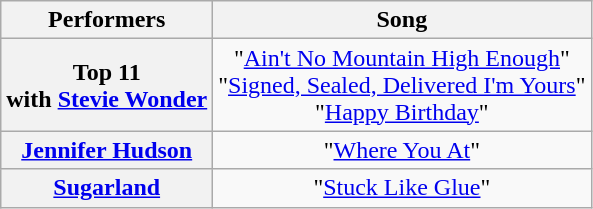<table class="wikitable" style="text-align:center;">
<tr>
<th scope="col">Performers</th>
<th scope="col">Song</th>
</tr>
<tr>
<th scope="row">Top 11<br>with <a href='#'>Stevie Wonder</a></th>
<td>"<a href='#'>Ain't No Mountain High Enough</a>"<br>"<a href='#'>Signed, Sealed, Delivered I'm Yours</a>"<br>"<a href='#'>Happy Birthday</a>"</td>
</tr>
<tr>
<th scope="row"><a href='#'>Jennifer Hudson</a></th>
<td>"<a href='#'>Where You At</a>"</td>
</tr>
<tr>
<th scope="row"><a href='#'>Sugarland</a></th>
<td>"<a href='#'>Stuck Like Glue</a>"</td>
</tr>
</table>
